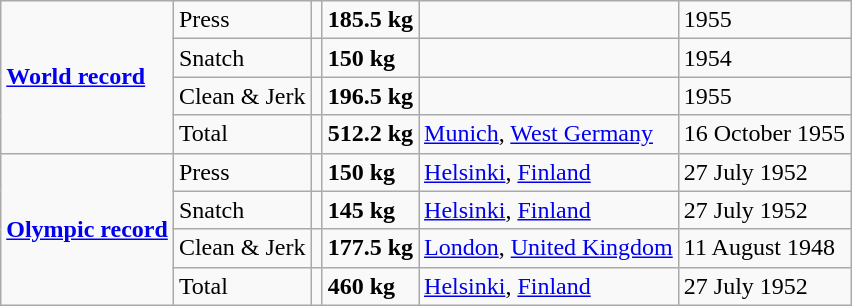<table class="wikitable">
<tr>
<td rowspan=4><strong><a href='#'>World record</a></strong></td>
<td>Press</td>
<td></td>
<td><strong>185.5 kg</strong></td>
<td></td>
<td>1955</td>
</tr>
<tr>
<td>Snatch</td>
<td></td>
<td><strong>150 kg</strong></td>
<td></td>
<td>1954</td>
</tr>
<tr>
<td>Clean & Jerk</td>
<td></td>
<td><strong>196.5 kg</strong></td>
<td></td>
<td>1955</td>
</tr>
<tr>
<td>Total</td>
<td></td>
<td><strong>512.2 kg</strong></td>
<td><a href='#'>Munich</a>, <a href='#'>West Germany</a></td>
<td>16 October 1955</td>
</tr>
<tr>
<td rowspan=4><strong><a href='#'>Olympic record</a></strong></td>
<td>Press</td>
<td></td>
<td><strong>150 kg</strong></td>
<td><a href='#'>Helsinki</a>, <a href='#'>Finland</a></td>
<td>27 July 1952</td>
</tr>
<tr>
<td>Snatch</td>
<td></td>
<td><strong>145 kg</strong></td>
<td><a href='#'>Helsinki</a>, <a href='#'>Finland</a></td>
<td>27 July 1952</td>
</tr>
<tr>
<td>Clean & Jerk</td>
<td></td>
<td><strong>177.5 kg</strong></td>
<td><a href='#'>London</a>, <a href='#'>United Kingdom</a></td>
<td>11 August 1948</td>
</tr>
<tr>
<td>Total</td>
<td></td>
<td><strong>460 kg</strong></td>
<td><a href='#'>Helsinki</a>, <a href='#'>Finland</a></td>
<td>27 July 1952</td>
</tr>
</table>
